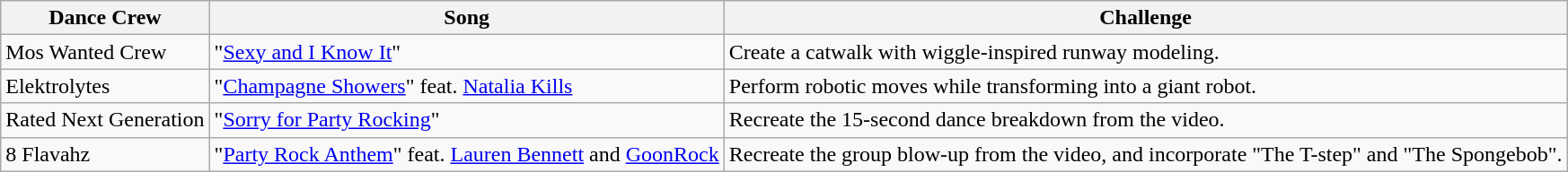<table class="wikitable">
<tr>
<th>Dance Crew</th>
<th>Song</th>
<th>Challenge</th>
</tr>
<tr>
<td>Mos Wanted Crew</td>
<td>"<a href='#'>Sexy and I Know It</a>"</td>
<td>Create a catwalk with wiggle-inspired runway modeling.</td>
</tr>
<tr>
<td>Elektrolytes</td>
<td>"<a href='#'>Champagne Showers</a>" feat. <a href='#'>Natalia Kills</a></td>
<td>Perform robotic moves while transforming into a giant robot.</td>
</tr>
<tr>
<td>Rated Next Generation</td>
<td>"<a href='#'>Sorry for Party Rocking</a>"</td>
<td>Recreate the 15-second dance breakdown from the video.</td>
</tr>
<tr>
<td>8 Flavahz</td>
<td>"<a href='#'>Party Rock Anthem</a>" feat. <a href='#'>Lauren Bennett</a> and <a href='#'>GoonRock</a></td>
<td>Recreate the group blow-up from the video, and incorporate "The T-step" and "The Spongebob".</td>
</tr>
</table>
